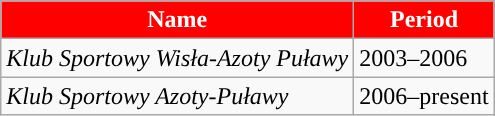<table class="wikitable" style="text-align: left">
<tr>
<th style="color:#FFFFFF; background:#FF0000">Name</th>
<th style="color:#FFFFFF; background:#FF0000">Period</th>
</tr>
<tr>
<td align=left><em>Klub Sportowy Wisła-Azoty Puławy</em></td>
<td>2003–2006</td>
</tr>
<tr>
<td align=left><em>Klub Sportowy Azoty-Puławy</em></td>
<td>2006–present</td>
</tr>
</table>
